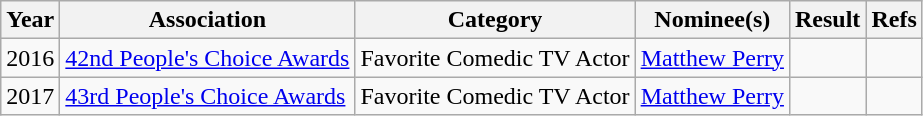<table class="wikitable plainrowheaders">
<tr>
<th scope="col">Year</th>
<th scope="col">Association</th>
<th scope="col">Category</th>
<th scope="col">Nominee(s)</th>
<th scope="col">Result</th>
<th scope="col">Refs</th>
</tr>
<tr>
<td scope="row">2016</td>
<td><a href='#'>42nd People's Choice Awards</a></td>
<td>Favorite Comedic TV Actor</td>
<td><a href='#'>Matthew Perry</a></td>
<td></td>
<td style="text-align:center;"></td>
</tr>
<tr>
<td scope="row">2017</td>
<td><a href='#'>43rd People's Choice Awards</a></td>
<td>Favorite Comedic TV Actor</td>
<td><a href='#'>Matthew Perry</a></td>
<td></td>
<td style="text-align:center;"></td>
</tr>
</table>
